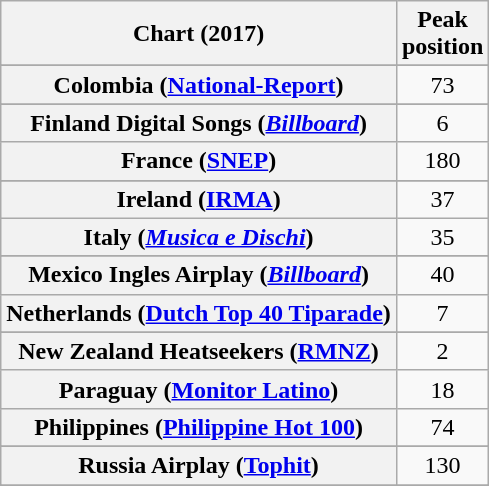<table class="wikitable sortable plainrowheaders" style="text-align:center">
<tr>
<th scope="col">Chart (2017)</th>
<th scope="col">Peak<br> position</th>
</tr>
<tr>
</tr>
<tr>
</tr>
<tr>
</tr>
<tr>
</tr>
<tr>
</tr>
<tr>
</tr>
<tr>
<th scope="row">Colombia (<a href='#'>National-Report</a>)</th>
<td>73</td>
</tr>
<tr>
</tr>
<tr>
</tr>
<tr>
<th scope="row">Finland Digital Songs (<em><a href='#'>Billboard</a></em>)</th>
<td>6</td>
</tr>
<tr>
<th scope="row">France (<a href='#'>SNEP</a>)</th>
<td>180</td>
</tr>
<tr>
</tr>
<tr>
</tr>
<tr>
<th scope="row">Ireland (<a href='#'>IRMA</a>)</th>
<td>37</td>
</tr>
<tr>
<th scope="row">Italy (<em><a href='#'>Musica e Dischi</a></em>)</th>
<td>35</td>
</tr>
<tr>
</tr>
<tr>
<th scope="row">Mexico Ingles Airplay (<em><a href='#'>Billboard</a></em>)</th>
<td>40</td>
</tr>
<tr>
<th scope="row">Netherlands (<a href='#'>Dutch Top 40 Tiparade</a>)</th>
<td>7</td>
</tr>
<tr>
</tr>
<tr>
<th scope="row">New Zealand Heatseekers (<a href='#'>RMNZ</a>)</th>
<td>2</td>
</tr>
<tr>
<th scope="row">Paraguay (<a href='#'>Monitor Latino</a>)</th>
<td>18</td>
</tr>
<tr>
<th scope="row">Philippines (<a href='#'>Philippine Hot 100</a>)</th>
<td>74</td>
</tr>
<tr>
</tr>
<tr>
</tr>
<tr>
<th scope="row">Russia Airplay (<a href='#'>Tophit</a>)</th>
<td>130</td>
</tr>
<tr>
</tr>
<tr>
</tr>
<tr>
</tr>
<tr>
</tr>
<tr>
</tr>
<tr>
</tr>
<tr>
</tr>
<tr>
</tr>
<tr>
</tr>
<tr>
</tr>
<tr>
</tr>
</table>
